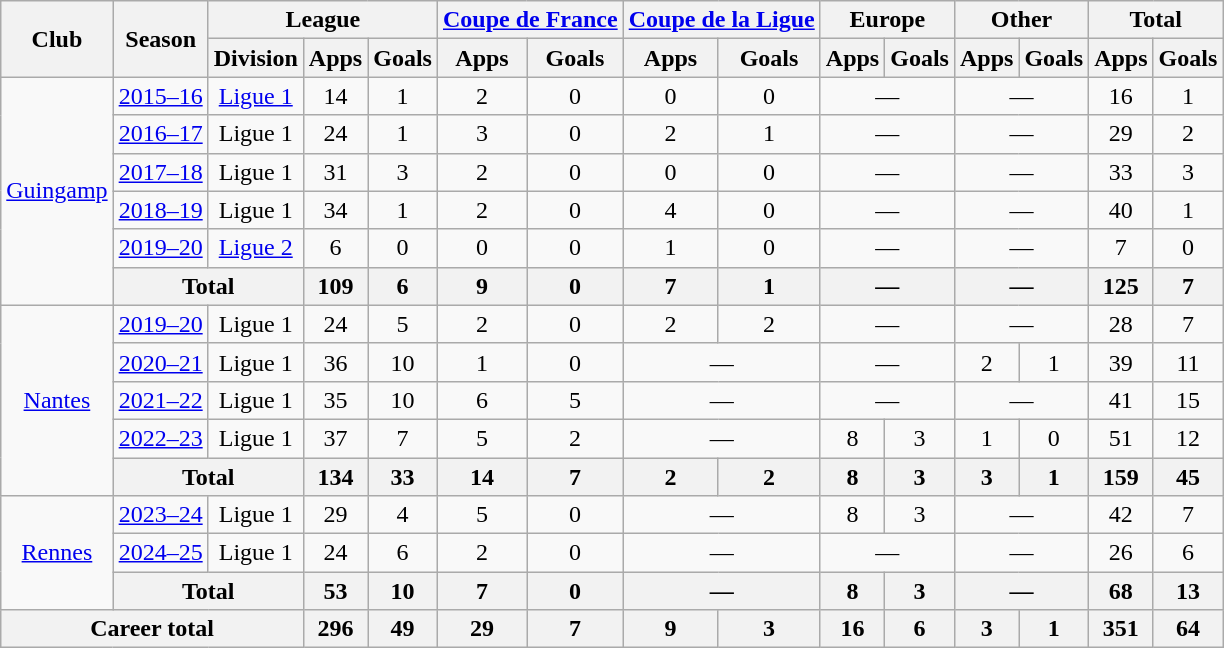<table class="wikitable" style="text-align:center">
<tr>
<th rowspan="2">Club</th>
<th rowspan="2">Season</th>
<th colspan="3">League</th>
<th colspan="2"><a href='#'>Coupe de France</a></th>
<th colspan="2"><a href='#'>Coupe de la Ligue</a></th>
<th colspan="2">Europe</th>
<th colspan="2">Other</th>
<th colspan="2">Total</th>
</tr>
<tr>
<th>Division</th>
<th>Apps</th>
<th>Goals</th>
<th>Apps</th>
<th>Goals</th>
<th>Apps</th>
<th>Goals</th>
<th>Apps</th>
<th>Goals</th>
<th>Apps</th>
<th>Goals</th>
<th>Apps</th>
<th>Goals</th>
</tr>
<tr>
<td rowspan="6"><a href='#'>Guingamp</a></td>
<td><a href='#'>2015–16</a></td>
<td><a href='#'>Ligue 1</a></td>
<td>14</td>
<td>1</td>
<td>2</td>
<td>0</td>
<td>0</td>
<td>0</td>
<td colspan="2">—</td>
<td colspan="2">—</td>
<td>16</td>
<td>1</td>
</tr>
<tr>
<td><a href='#'>2016–17</a></td>
<td>Ligue 1</td>
<td>24</td>
<td>1</td>
<td>3</td>
<td>0</td>
<td>2</td>
<td>1</td>
<td colspan="2">—</td>
<td colspan="2">—</td>
<td>29</td>
<td>2</td>
</tr>
<tr>
<td><a href='#'>2017–18</a></td>
<td>Ligue 1</td>
<td>31</td>
<td>3</td>
<td>2</td>
<td>0</td>
<td>0</td>
<td>0</td>
<td colspan="2">—</td>
<td colspan="2">—</td>
<td>33</td>
<td>3</td>
</tr>
<tr>
<td><a href='#'>2018–19</a></td>
<td>Ligue 1</td>
<td>34</td>
<td>1</td>
<td>2</td>
<td>0</td>
<td>4</td>
<td>0</td>
<td colspan="2">—</td>
<td colspan="2">—</td>
<td>40</td>
<td>1</td>
</tr>
<tr>
<td><a href='#'>2019–20</a></td>
<td><a href='#'>Ligue 2</a></td>
<td>6</td>
<td>0</td>
<td>0</td>
<td>0</td>
<td>1</td>
<td>0</td>
<td colspan="2">—</td>
<td colspan="2">—</td>
<td>7</td>
<td>0</td>
</tr>
<tr>
<th colspan="2">Total</th>
<th>109</th>
<th>6</th>
<th>9</th>
<th>0</th>
<th>7</th>
<th>1</th>
<th colspan="2">—</th>
<th colspan="2">—</th>
<th>125</th>
<th>7</th>
</tr>
<tr>
<td rowspan="5"><a href='#'>Nantes</a></td>
<td><a href='#'>2019–20</a></td>
<td>Ligue 1</td>
<td>24</td>
<td>5</td>
<td>2</td>
<td>0</td>
<td>2</td>
<td>2</td>
<td colspan="2">—</td>
<td colspan="2">—</td>
<td>28</td>
<td>7</td>
</tr>
<tr>
<td><a href='#'>2020–21</a></td>
<td>Ligue 1</td>
<td>36</td>
<td>10</td>
<td>1</td>
<td>0</td>
<td colspan="2">—</td>
<td colspan="2">—</td>
<td>2</td>
<td>1</td>
<td>39</td>
<td>11</td>
</tr>
<tr>
<td><a href='#'>2021–22</a></td>
<td>Ligue 1</td>
<td>35</td>
<td>10</td>
<td>6</td>
<td>5</td>
<td colspan="2">—</td>
<td colspan="2">—</td>
<td colspan="2">—</td>
<td>41</td>
<td>15</td>
</tr>
<tr>
<td><a href='#'>2022–23</a></td>
<td>Ligue 1</td>
<td>37</td>
<td>7</td>
<td>5</td>
<td>2</td>
<td colspan="2">—</td>
<td>8</td>
<td>3</td>
<td>1</td>
<td>0</td>
<td>51</td>
<td>12</td>
</tr>
<tr>
<th colspan="2">Total</th>
<th>134</th>
<th>33</th>
<th>14</th>
<th>7</th>
<th>2</th>
<th>2</th>
<th>8</th>
<th>3</th>
<th>3</th>
<th>1</th>
<th>159</th>
<th>45</th>
</tr>
<tr>
<td rowspan="3"><a href='#'>Rennes</a></td>
<td><a href='#'>2023–24</a></td>
<td>Ligue 1</td>
<td>29</td>
<td>4</td>
<td>5</td>
<td>0</td>
<td colspan="2">—</td>
<td>8</td>
<td>3</td>
<td colspan="2">—</td>
<td>42</td>
<td>7</td>
</tr>
<tr>
<td><a href='#'>2024–25</a></td>
<td>Ligue 1</td>
<td>24</td>
<td>6</td>
<td>2</td>
<td>0</td>
<td colspan="2">—</td>
<td colspan="2">—</td>
<td colspan="2">—</td>
<td>26</td>
<td>6</td>
</tr>
<tr>
<th colspan="2">Total</th>
<th>53</th>
<th>10</th>
<th>7</th>
<th>0</th>
<th colspan="2">—</th>
<th>8</th>
<th>3</th>
<th colspan="2">—</th>
<th>68</th>
<th>13</th>
</tr>
<tr>
<th colspan="3">Career total</th>
<th>296</th>
<th>49</th>
<th>29</th>
<th>7</th>
<th>9</th>
<th>3</th>
<th>16</th>
<th>6</th>
<th>3</th>
<th>1</th>
<th>351</th>
<th>64</th>
</tr>
</table>
